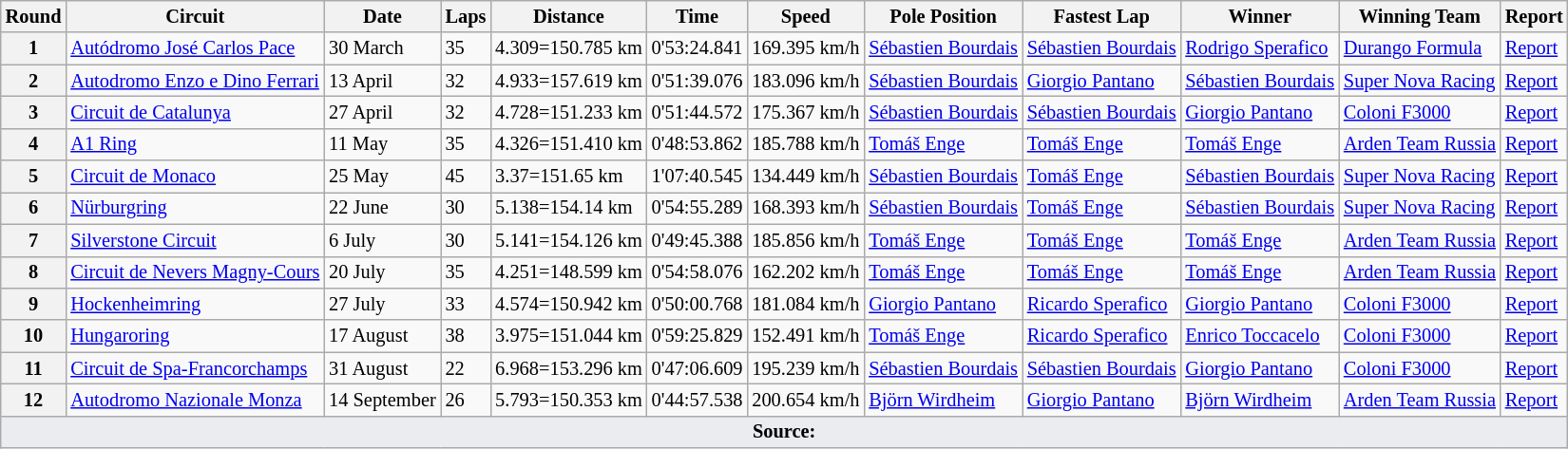<table class="wikitable" style="font-size:85%">
<tr>
<th>Round</th>
<th>Circuit</th>
<th>Date</th>
<th>Laps</th>
<th>Distance</th>
<th>Time</th>
<th>Speed</th>
<th>Pole Position</th>
<th>Fastest Lap</th>
<th>Winner</th>
<th>Winning Team</th>
<th>Report</th>
</tr>
<tr>
<th>1</th>
<td nowrap> <a href='#'>Autódromo José Carlos Pace</a></td>
<td nowrap>30 March</td>
<td>35</td>
<td nowrap>4.309=150.785 km</td>
<td nowrap>0'53:24.841</td>
<td nowrap>169.395 km/h</td>
<td nowrap> <a href='#'>Sébastien Bourdais</a></td>
<td nowrap> <a href='#'>Sébastien Bourdais</a></td>
<td nowrap> <a href='#'>Rodrigo Sperafico</a></td>
<td nowrap> <a href='#'>Durango Formula</a></td>
<td><a href='#'>Report</a></td>
</tr>
<tr>
<th>2</th>
<td nowrap> <a href='#'>Autodromo Enzo e Dino Ferrari</a></td>
<td nowrap>13 April</td>
<td>32</td>
<td>4.933=157.619 km</td>
<td>0'51:39.076</td>
<td>183.096 km/h</td>
<td nowrap> <a href='#'>Sébastien Bourdais</a></td>
<td nowrap> <a href='#'>Giorgio Pantano</a></td>
<td nowrap> <a href='#'>Sébastien Bourdais</a></td>
<td nowrap> <a href='#'>Super Nova Racing</a></td>
<td><a href='#'>Report</a></td>
</tr>
<tr>
<th>3</th>
<td nowrap> <a href='#'>Circuit de Catalunya</a></td>
<td nowrap>27 April</td>
<td>32</td>
<td>4.728=151.233 km</td>
<td>0'51:44.572</td>
<td>175.367 km/h</td>
<td nowrap> <a href='#'>Sébastien Bourdais</a></td>
<td nowrap> <a href='#'>Sébastien Bourdais</a></td>
<td nowrap> <a href='#'>Giorgio Pantano</a></td>
<td nowrap> <a href='#'>Coloni F3000</a></td>
<td><a href='#'>Report</a></td>
</tr>
<tr>
<th>4</th>
<td nowrap> <a href='#'>A1 Ring</a></td>
<td nowrap>11 May</td>
<td>35</td>
<td>4.326=151.410 km</td>
<td>0'48:53.862</td>
<td>185.788 km/h</td>
<td nowrap> <a href='#'>Tomáš Enge</a></td>
<td nowrap> <a href='#'>Tomáš Enge</a></td>
<td nowrap> <a href='#'>Tomáš Enge</a></td>
<td nowrap> <a href='#'>Arden Team Russia</a></td>
<td><a href='#'>Report</a></td>
</tr>
<tr>
<th>5</th>
<td nowrap> <a href='#'>Circuit de Monaco</a></td>
<td nowrap>25 May</td>
<td>45</td>
<td>3.37=151.65 km</td>
<td>1'07:40.545</td>
<td>134.449 km/h</td>
<td nowrap> <a href='#'>Sébastien Bourdais</a></td>
<td nowrap> <a href='#'>Tomáš Enge</a></td>
<td nowrap> <a href='#'>Sébastien Bourdais</a></td>
<td nowrap> <a href='#'>Super Nova Racing</a></td>
<td><a href='#'>Report</a></td>
</tr>
<tr>
<th>6</th>
<td nowrap> <a href='#'>Nürburgring</a></td>
<td>22 June</td>
<td>30</td>
<td>5.138=154.14 km</td>
<td>0'54:55.289</td>
<td>168.393 km/h</td>
<td nowrap> <a href='#'>Sébastien Bourdais</a></td>
<td nowrap> <a href='#'>Tomáš Enge</a></td>
<td nowrap> <a href='#'>Sébastien Bourdais</a></td>
<td nowrap> <a href='#'>Super Nova Racing</a></td>
<td><a href='#'>Report</a></td>
</tr>
<tr>
<th>7</th>
<td nowrap> <a href='#'>Silverstone Circuit</a></td>
<td>6 July</td>
<td>30</td>
<td>5.141=154.126 km</td>
<td>0'49:45.388</td>
<td>185.856 km/h</td>
<td nowrap> <a href='#'>Tomáš Enge</a></td>
<td nowrap> <a href='#'>Tomáš Enge</a></td>
<td nowrap> <a href='#'>Tomáš Enge</a></td>
<td nowrap> <a href='#'>Arden Team Russia</a></td>
<td><a href='#'>Report</a></td>
</tr>
<tr>
<th>8</th>
<td nowrap> <a href='#'>Circuit de Nevers Magny-Cours</a></td>
<td nowrap>20 July</td>
<td>35</td>
<td>4.251=148.599 km</td>
<td>0'54:58.076</td>
<td>162.202 km/h</td>
<td nowrap> <a href='#'>Tomáš Enge</a></td>
<td nowrap> <a href='#'>Tomáš Enge</a></td>
<td nowrap> <a href='#'>Tomáš Enge</a></td>
<td nowrap> <a href='#'>Arden Team Russia</a></td>
<td><a href='#'>Report</a></td>
</tr>
<tr>
<th>9</th>
<td nowrap> <a href='#'>Hockenheimring</a></td>
<td nowrap>27 July</td>
<td>33</td>
<td>4.574=150.942 km</td>
<td>0'50:00.768</td>
<td>181.084 km/h</td>
<td nowrap> <a href='#'>Giorgio Pantano</a></td>
<td nowrap> <a href='#'>Ricardo Sperafico</a></td>
<td nowrap> <a href='#'>Giorgio Pantano</a></td>
<td nowrap> <a href='#'>Coloni F3000</a></td>
<td><a href='#'>Report</a></td>
</tr>
<tr>
<th>10</th>
<td nowrap> <a href='#'>Hungaroring</a></td>
<td nowrap>17 August</td>
<td>38</td>
<td>3.975=151.044 km</td>
<td>0'59:25.829</td>
<td>152.491 km/h</td>
<td nowrap> <a href='#'>Tomáš Enge</a></td>
<td nowrap> <a href='#'>Ricardo Sperafico</a></td>
<td nowrap> <a href='#'>Enrico Toccacelo</a></td>
<td nowrap> <a href='#'>Coloni F3000</a></td>
<td><a href='#'>Report</a></td>
</tr>
<tr>
<th>11</th>
<td nowrap> <a href='#'>Circuit de Spa-Francorchamps</a></td>
<td nowrap>31 August</td>
<td>22</td>
<td>6.968=153.296 km</td>
<td>0'47:06.609</td>
<td>195.239 km/h</td>
<td nowrap> <a href='#'>Sébastien Bourdais</a></td>
<td nowrap> <a href='#'>Sébastien Bourdais</a></td>
<td nowrap> <a href='#'>Giorgio Pantano</a></td>
<td nowrap> <a href='#'>Coloni F3000</a></td>
<td><a href='#'>Report</a></td>
</tr>
<tr>
<th>12</th>
<td> <a href='#'>Autodromo Nazionale Monza</a></td>
<td nowrap>14 September</td>
<td>26</td>
<td>5.793=150.353 km</td>
<td>0'44:57.538</td>
<td>200.654 km/h</td>
<td nowrap> <a href='#'>Björn Wirdheim</a></td>
<td nowrap> <a href='#'>Giorgio Pantano</a></td>
<td nowrap> <a href='#'>Björn Wirdheim</a></td>
<td nowrap> <a href='#'>Arden Team Russia</a></td>
<td><a href='#'>Report</a></td>
</tr>
<tr class="sortbottom">
<td colspan="12" style="background-color:#EAECF0;text-align:center"><strong>Source:</strong></td>
</tr>
</table>
